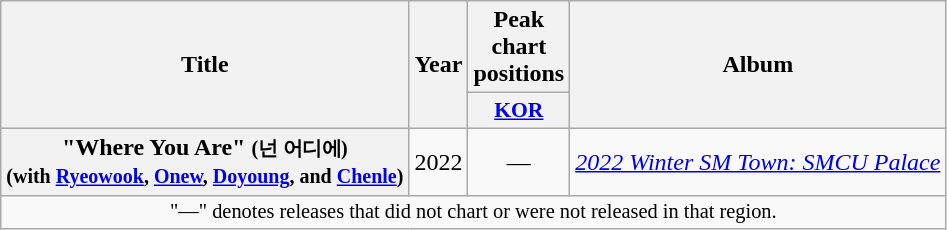<table class="wikitable plainrowheaders" style="text-align:center;">
<tr>
<th scope="col" rowspan="2">Title</th>
<th scope="col" rowspan="2">Year</th>
<th scope="col">Peak chart<br>positions</th>
<th scope="col" rowspan="2">Album</th>
</tr>
<tr>
<th scope="col" style="font-size:90%; width:2.75em"><a href='#'>KOR</a></th>
</tr>
<tr>
<th scope="row">"Where You Are" <small>(넌 어디에)</small><br><small>(with <a href='#'>Ryeowook</a>, <a href='#'>Onew</a>, <a href='#'>Doyoung</a>, and <a href='#'>Chenle</a>)</small></th>
<td>2022</td>
<td>—</td>
<td><em><a href='#'>2022 Winter SM Town: SMCU Palace</a></em></td>
</tr>
<tr>
<td colspan="4" style="text-align:center; font-size:85%">"—" denotes releases that did not chart or were not released in that region.</td>
</tr>
</table>
